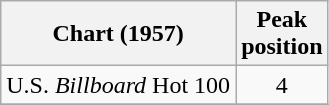<table class="wikitable">
<tr>
<th align="left">Chart (1957)</th>
<th align="center">Peak<br>position</th>
</tr>
<tr>
<td align="left">U.S. <em>Billboard</em> Hot 100</td>
<td align="center">4</td>
</tr>
<tr>
</tr>
</table>
